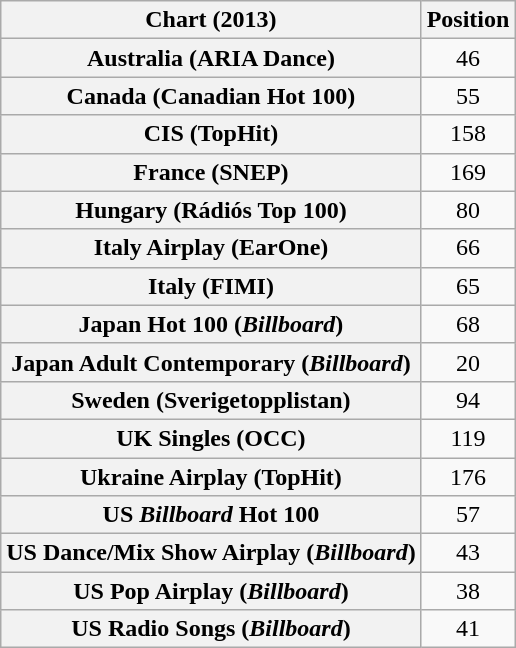<table class="wikitable sortable plainrowheaders" style="text-align:center;">
<tr>
<th scope="col">Chart (2013)</th>
<th scope="col">Position</th>
</tr>
<tr>
<th scope="row">Australia (ARIA Dance)</th>
<td>46</td>
</tr>
<tr>
<th scope="row">Canada (Canadian Hot 100)</th>
<td>55</td>
</tr>
<tr>
<th scope="row">CIS (TopHit)</th>
<td>158</td>
</tr>
<tr>
<th scope="row">France (SNEP)</th>
<td>169</td>
</tr>
<tr>
<th scope="row">Hungary (Rádiós Top 100)</th>
<td>80</td>
</tr>
<tr>
<th scope="row">Italy Airplay (EarOne)</th>
<td>66</td>
</tr>
<tr>
<th scope="row">Italy (FIMI)</th>
<td>65</td>
</tr>
<tr>
<th scope="row">Japan Hot 100 (<em>Billboard</em>)</th>
<td>68</td>
</tr>
<tr>
<th scope="row">Japan Adult Contemporary (<em>Billboard</em>)</th>
<td>20</td>
</tr>
<tr>
<th scope="row">Sweden (Sverigetopplistan)</th>
<td>94</td>
</tr>
<tr>
<th scope="row">UK Singles (OCC)</th>
<td>119</td>
</tr>
<tr>
<th scope="row">Ukraine Airplay (TopHit)</th>
<td>176</td>
</tr>
<tr>
<th scope="row">US <em>Billboard</em> Hot 100</th>
<td>57</td>
</tr>
<tr>
<th scope="row">US Dance/Mix Show Airplay (<em>Billboard</em>)</th>
<td>43</td>
</tr>
<tr>
<th scope="row">US Pop Airplay (<em>Billboard</em>)</th>
<td>38</td>
</tr>
<tr>
<th scope="row">US Radio Songs (<em>Billboard</em>)</th>
<td>41</td>
</tr>
</table>
